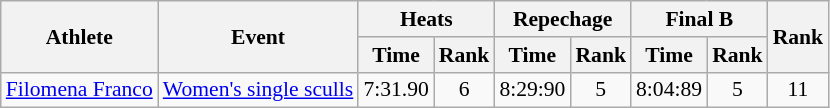<table class="wikitable" style="font-size:90%; text-align:center;">
<tr>
<th rowspan="2">Athlete</th>
<th rowspan="2">Event</th>
<th colspan="2">Heats</th>
<th colspan="2">Repechage</th>
<th colspan="2">Final B</th>
<th rowspan="2">Rank</th>
</tr>
<tr>
<th>Time</th>
<th>Rank</th>
<th>Time</th>
<th>Rank</th>
<th>Time</th>
<th>Rank</th>
</tr>
<tr>
<td align="left"><a href='#'>Filomena Franco</a></td>
<td align="left"><a href='#'>Women's single sculls</a></td>
<td>7:31.90</td>
<td>6</td>
<td>8:29:90</td>
<td>5</td>
<td>8:04:89</td>
<td>5</td>
<td>11</td>
</tr>
</table>
